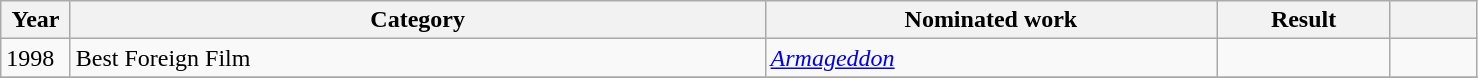<table class=wikitable>
<tr>
<th width=4%>Year</th>
<th width=40%>Category</th>
<th width=26%>Nominated work</th>
<th width=10%>Result</th>
<th width=5%></th>
</tr>
<tr>
<td>1998</td>
<td>Best Foreign Film</td>
<td><em><a href='#'>Armageddon</a></em></td>
<td></td>
<td></td>
</tr>
<tr>
</tr>
</table>
